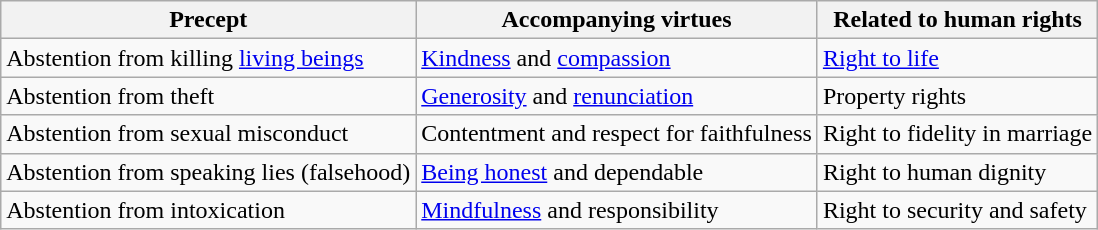<table class="wikitable mw-collapsible">
<tr>
<th>Precept</th>
<th>Accompanying virtues</th>
<th>Related to human rights</th>
</tr>
<tr>
<td>Abstention from killing <a href='#'>living beings</a></td>
<td><a href='#'>Kindness</a> and <a href='#'>compassion</a></td>
<td><a href='#'>Right to life</a></td>
</tr>
<tr>
<td>Abstention from theft</td>
<td><a href='#'>Generosity</a> and <a href='#'>renunciation</a></td>
<td>Property rights</td>
</tr>
<tr>
<td>Abstention from sexual misconduct</td>
<td>Contentment and respect for faithfulness</td>
<td>Right to fidelity in marriage</td>
</tr>
<tr>
<td>Abstention from speaking lies (falsehood)</td>
<td><a href='#'>Being honest</a> and dependable</td>
<td>Right to human dignity</td>
</tr>
<tr>
<td>Abstention from intoxication</td>
<td><a href='#'>Mindfulness</a> and responsibility</td>
<td>Right to security and safety</td>
</tr>
</table>
